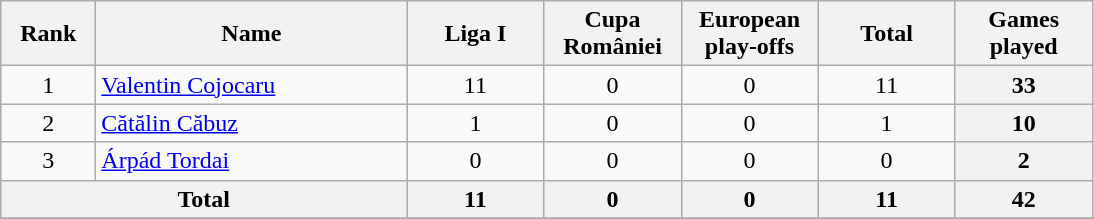<table class="wikitable" style="text-align:center;">
<tr>
<th style="width:56px;">Rank</th>
<th style="width:200px;">Name</th>
<th style="width:84px;">Liga I</th>
<th style="width:84px;">Cupa României</th>
<th style="width:84px;">European play-offs</th>
<th style="width:84px;">Total</th>
<th style="width:84px;">Games played</th>
</tr>
<tr>
<td>1</td>
<td style="text-align:left;">  <a href='#'>Valentin Cojocaru</a></td>
<td>11</td>
<td>0</td>
<td>0</td>
<td>11</td>
<th>33</th>
</tr>
<tr>
<td>2</td>
<td style="text-align:left;">  <a href='#'>Cătălin Căbuz</a></td>
<td>1</td>
<td>0</td>
<td>0</td>
<td>1</td>
<th>10</th>
</tr>
<tr>
<td>3</td>
<td style="text-align:left;">  <a href='#'>Árpád Tordai</a></td>
<td>0</td>
<td>0</td>
<td>0</td>
<td>0</td>
<th>2</th>
</tr>
<tr>
<th colspan="2">Total</th>
<th>11</th>
<th>0</th>
<th>0</th>
<th>11</th>
<th>42</th>
</tr>
<tr>
</tr>
</table>
